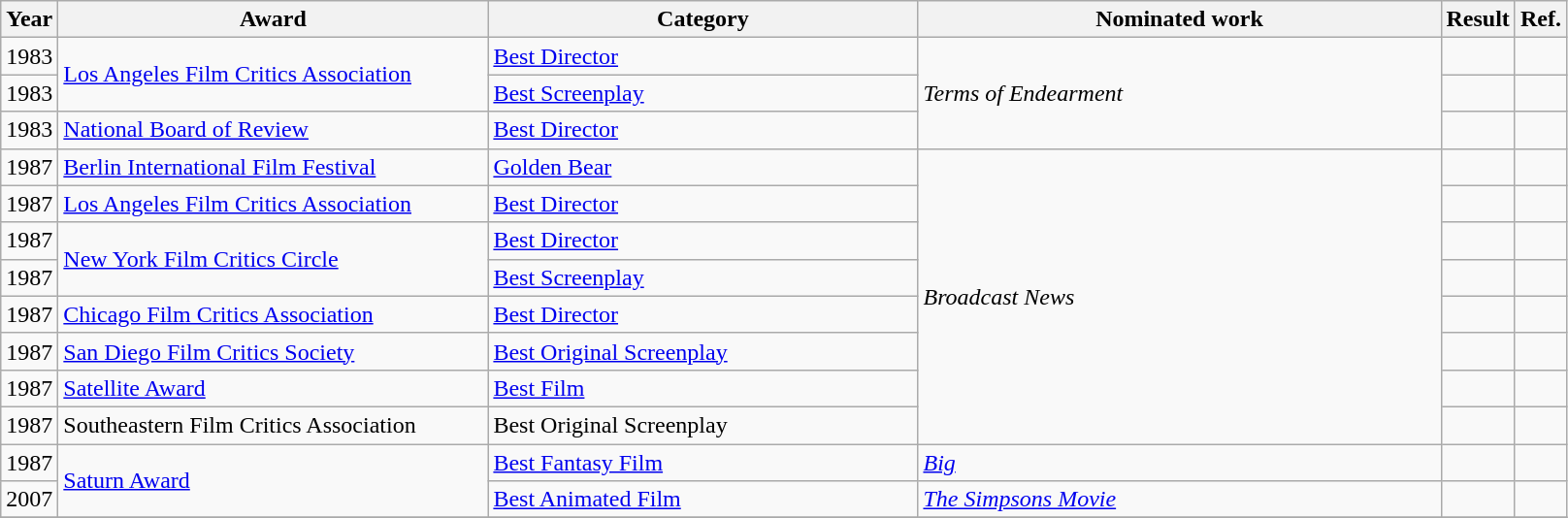<table class=wikitable>
<tr>
<th scope="col" style="width:2em;">Year</th>
<th scope="col" style="width:18em;">Award</th>
<th scope="col" style="width:18em;">Category</th>
<th scope="col" style="width:22em;">Nominated work</th>
<th scope="col" style="width:2em;">Result</th>
<th>Ref.</th>
</tr>
<tr>
<td style="text-align:center;">1983</td>
<td rowspan=2><a href='#'>Los Angeles Film Critics Association</a></td>
<td><a href='#'>Best Director</a></td>
<td rowspan=3><em>Terms of Endearment</em></td>
<td></td>
<td></td>
</tr>
<tr>
<td>1983</td>
<td><a href='#'>Best Screenplay</a></td>
<td></td>
<td></td>
</tr>
<tr>
<td>1983</td>
<td><a href='#'>National Board of Review</a></td>
<td><a href='#'>Best Director</a></td>
<td></td>
<td></td>
</tr>
<tr>
<td>1987</td>
<td><a href='#'>Berlin International Film Festival</a></td>
<td><a href='#'>Golden Bear</a></td>
<td rowspan=8><em>Broadcast News</em></td>
<td></td>
<td></td>
</tr>
<tr>
<td>1987</td>
<td><a href='#'>Los Angeles Film Critics Association</a></td>
<td><a href='#'>Best Director</a></td>
<td></td>
<td></td>
</tr>
<tr>
<td>1987</td>
<td rowspan=2><a href='#'>New York Film Critics Circle</a></td>
<td><a href='#'>Best Director</a></td>
<td></td>
<td></td>
</tr>
<tr>
<td>1987</td>
<td><a href='#'>Best Screenplay</a></td>
<td></td>
<td></td>
</tr>
<tr>
<td>1987</td>
<td><a href='#'>Chicago Film Critics Association</a></td>
<td><a href='#'>Best Director</a></td>
<td></td>
<td></td>
</tr>
<tr>
<td>1987</td>
<td><a href='#'>San Diego Film Critics Society</a></td>
<td><a href='#'>Best Original Screenplay</a></td>
<td></td>
<td></td>
</tr>
<tr>
<td>1987</td>
<td><a href='#'>Satellite Award</a></td>
<td><a href='#'>Best Film</a></td>
<td></td>
<td></td>
</tr>
<tr>
<td>1987</td>
<td>Southeastern Film Critics Association</td>
<td>Best Original Screenplay</td>
<td></td>
<td></td>
</tr>
<tr>
<td>1987</td>
<td rowspan="2"><a href='#'>Saturn Award</a></td>
<td><a href='#'>Best Fantasy Film</a></td>
<td><em><a href='#'>Big</a></em></td>
<td></td>
<td></td>
</tr>
<tr>
<td>2007</td>
<td><a href='#'>Best Animated Film</a></td>
<td><em><a href='#'>The Simpsons Movie</a></em></td>
<td></td>
<td></td>
</tr>
<tr>
</tr>
</table>
